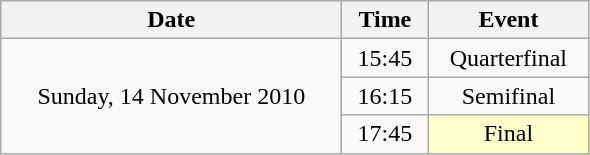<table class = "wikitable" style="text-align:center;">
<tr>
<th width=220>Date</th>
<th width=50>Time</th>
<th width=100>Event</th>
</tr>
<tr>
<td rowspan=3>Sunday, 14 November 2010</td>
<td>15:45</td>
<td>Quarterfinal</td>
</tr>
<tr>
<td>16:15</td>
<td>Semifinal</td>
</tr>
<tr>
<td>17:45</td>
<td bgcolor=ffffcc>Final</td>
</tr>
</table>
